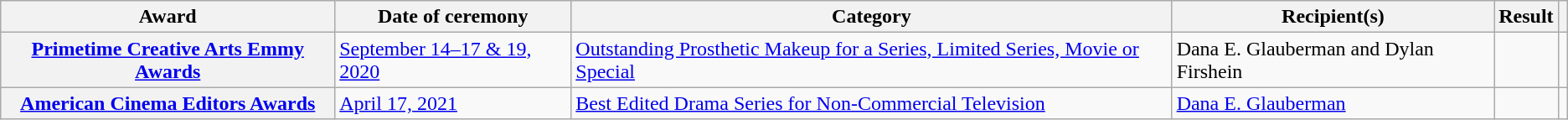<table class="wikitable plainrowheaders sortable">
<tr>
<th scope="col">Award</th>
<th scope="col">Date of ceremony</th>
<th scope="col">Category</th>
<th scope="col">Recipient(s)</th>
<th scope="col">Result</th>
<th scope="col" class="unsortable"></th>
</tr>
<tr>
<th scope="row" style="text-align:center;"><a href='#'>Primetime Creative Arts Emmy Awards</a></th>
<td><a href='#'>September 14–17 & 19, 2020</a></td>
<td><a href='#'>Outstanding Prosthetic Makeup for a Series, Limited Series, Movie or Special</a></td>
<td data-sort-value="Glauberman, Dana E.">Dana E. Glauberman and Dylan Firshein</td>
<td></td>
<td scope="row" style="text-align:center;"></td>
</tr>
<tr>
<th scope="row" style="text-align:center;"><a href='#'>American Cinema Editors Awards</a></th>
<td><a href='#'>April 17, 2021</a></td>
<td><a href='#'>Best Edited Drama Series for Non-Commercial Television</a></td>
<td data-sort-value="Glauberman, Dana E."><a href='#'>Dana E. Glauberman</a></td>
<td></td>
<td scope="row" style="text-align:center;"></td>
</tr>
</table>
